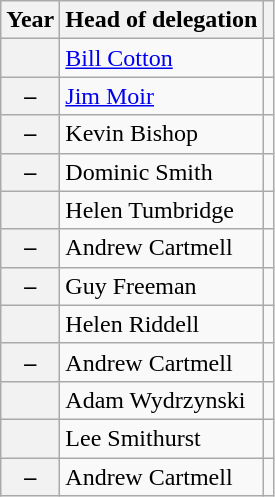<table class="wikitable plainrowheaders">
<tr>
<th>Year</th>
<th>Head of delegation</th>
<th></th>
</tr>
<tr>
<th scope="row"></th>
<td><a href='#'>Bill Cotton</a></td>
<td></td>
</tr>
<tr>
<th scope="row">–</th>
<td><a href='#'>Jim Moir</a></td>
<td></td>
</tr>
<tr>
<th scope="row">–</th>
<td>Kevin Bishop</td>
<td></td>
</tr>
<tr>
<th scope="row">–</th>
<td>Dominic Smith</td>
<td></td>
</tr>
<tr>
<th scope="row"></th>
<td>Helen Tumbridge</td>
<td></td>
</tr>
<tr>
<th scope="row">–</th>
<td>Andrew Cartmell</td>
<td></td>
</tr>
<tr>
<th scope="row">–</th>
<td>Guy Freeman</td>
<td></td>
</tr>
<tr>
<th scope="row"></th>
<td>Helen Riddell</td>
<td></td>
</tr>
<tr>
<th scope="row">–</th>
<td>Andrew Cartmell</td>
<td></td>
</tr>
<tr>
<th scope="row"></th>
<td>Adam Wydrzynski</td>
<td></td>
</tr>
<tr>
<th scope="row"></th>
<td>Lee Smithurst</td>
<td></td>
</tr>
<tr>
<th scope="row">–</th>
<td>Andrew Cartmell</td>
<td></td>
</tr>
</table>
